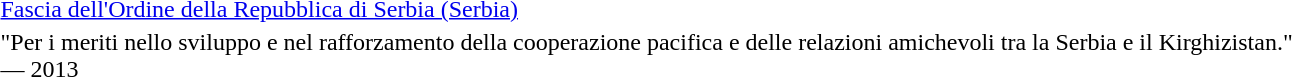<table>
<tr>
<td rowspan=2 style="width:60px; vertical-align:top;"></td>
<td><a href='#'>Fascia dell'Ordine della Repubblica di Serbia (Serbia)</a></td>
</tr>
<tr>
<td>"Per i meriti nello sviluppo e nel rafforzamento della cooperazione pacifica e delle relazioni amichevoli tra la Serbia e il Kirghizistan."<br>— 2013</td>
</tr>
</table>
